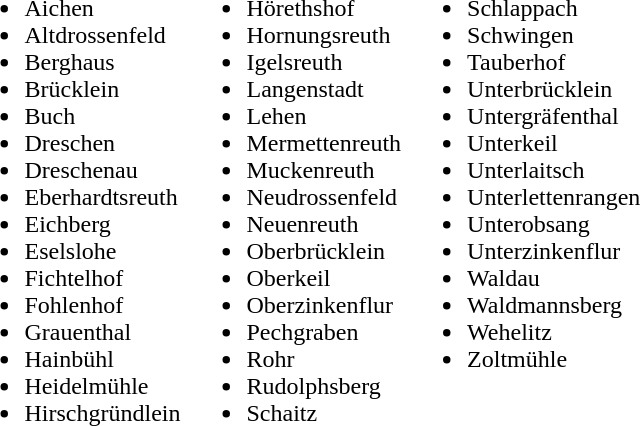<table>
<tr>
<td valign="top"><br><ul><li>Aichen</li><li>Altdrossenfeld</li><li>Berghaus</li><li>Brücklein</li><li>Buch</li><li>Dreschen</li><li>Dreschenau</li><li>Eberhardtsreuth</li><li>Eichberg</li><li>Eselslohe</li><li>Fichtelhof</li><li>Fohlenhof</li><li>Grauenthal</li><li>Hainbühl</li><li>Heidelmühle</li><li>Hirschgründlein</li></ul></td>
<td valign="top"><br><ul><li>Hörethshof</li><li>Hornungsreuth</li><li>Igelsreuth</li><li>Langenstadt</li><li>Lehen</li><li>Mermettenreuth</li><li>Muckenreuth</li><li>Neudrossenfeld</li><li>Neuenreuth</li><li>Oberbrücklein</li><li>Oberkeil</li><li>Oberzinkenflur</li><li>Pechgraben</li><li>Rohr</li><li>Rudolphsberg</li><li>Schaitz</li></ul></td>
<td valign="top"><br><ul><li>Schlappach</li><li>Schwingen</li><li>Tauberhof</li><li>Unterbrücklein</li><li>Untergräfenthal</li><li>Unterkeil</li><li>Unterlaitsch</li><li>Unterlettenrangen</li><li>Unterobsang</li><li>Unterzinkenflur</li><li>Waldau</li><li>Waldmannsberg</li><li>Wehelitz</li><li>Zoltmühle</li></ul></td>
</tr>
</table>
